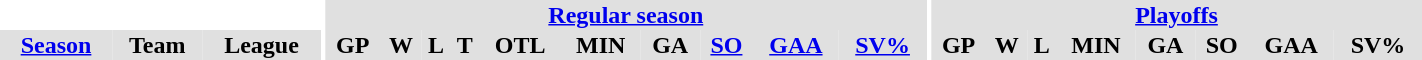<table border="0" cellpadding="1" cellspacing="0" style="text-align:center; width:75%">
<tr ALIGN="center" bgcolor="#e0e0e0">
<th align="center" colspan="3" bgcolor="#ffffff"></th>
<th align="center" rowspan="99" bgcolor="#ffffff"></th>
<th align="center" colspan="10" bgcolor="#e0e0e0"><a href='#'>Regular season</a></th>
<th align="center" rowspan="99" bgcolor="#ffffff"></th>
<th align="center" colspan="8" bgcolor="#e0e0e0"><a href='#'>Playoffs</a></th>
</tr>
<tr ALIGN="center" bgcolor="#e0e0e0">
<th><a href='#'>Season</a></th>
<th>Team</th>
<th>League</th>
<th>GP</th>
<th>W</th>
<th>L</th>
<th>T</th>
<th>OTL</th>
<th>MIN</th>
<th>GA</th>
<th><a href='#'>SO</a></th>
<th><a href='#'>GAA</a></th>
<th><a href='#'>SV%</a></th>
<th>GP</th>
<th>W</th>
<th>L</th>
<th>MIN</th>
<th>GA</th>
<th>SO</th>
<th>GAA</th>
<th>SV%</th>
</tr>
<tr>
</tr>
</table>
